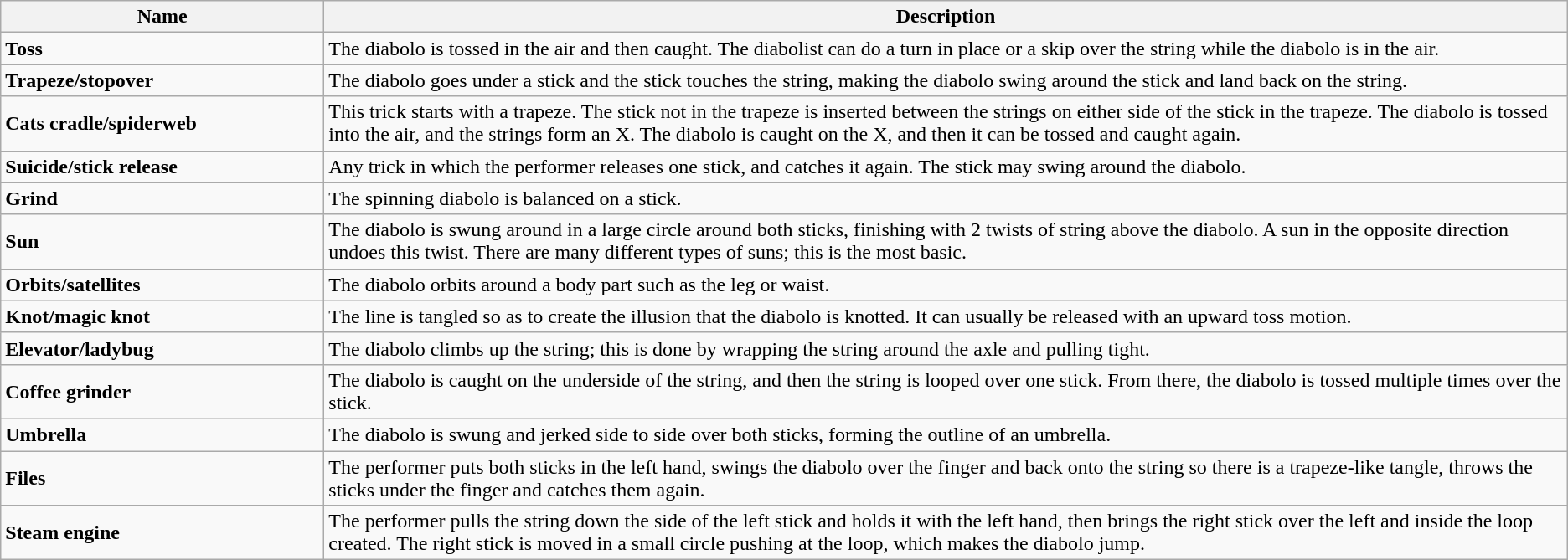<table class="wikitable">
<tr>
<th style="width: 250px;">Name</th>
<th>Description</th>
</tr>
<tr>
<td><strong>Toss</strong></td>
<td>The diabolo is tossed in the air and then caught. The diabolist can do a turn in place or a skip over the string while the diabolo is in the air.</td>
</tr>
<tr>
<td><strong>Trapeze/stopover</strong></td>
<td>The diabolo goes under a stick and the stick touches the string, making the diabolo swing around the stick and land back on the string.</td>
</tr>
<tr>
<td><strong>Cats cradle/spiderweb</strong></td>
<td>This trick starts with a trapeze. The stick not in the trapeze is inserted between the strings on either side of the stick in the trapeze. The diabolo is tossed into the air, and the strings form an X. The diabolo is caught on the X, and then it can be tossed and caught again.</td>
</tr>
<tr>
<td><strong>Suicide/stick release</strong></td>
<td>Any trick in which the performer releases one stick, and catches it again. The stick may swing around the diabolo.</td>
</tr>
<tr>
<td><strong>Grind</strong></td>
<td>The spinning diabolo is balanced on a stick.</td>
</tr>
<tr>
<td><strong>Sun</strong></td>
<td>The diabolo is swung around in a large circle around both sticks, finishing with 2 twists of string above the diabolo. A sun in the opposite direction undoes this twist. There are many different types of suns; this is the most basic.</td>
</tr>
<tr>
<td><strong>Orbits/satellites</strong></td>
<td>The diabolo orbits around a body part such as the leg or waist.</td>
</tr>
<tr>
<td><strong>Knot/magic knot</strong></td>
<td>The line is tangled so as to create the illusion that the diabolo is knotted. It can usually be released with an upward toss motion.</td>
</tr>
<tr>
<td><strong>Elevator/ladybug</strong></td>
<td>The diabolo climbs up the string; this is done by wrapping the string around the axle and pulling tight.</td>
</tr>
<tr>
<td><strong>Coffee grinder</strong></td>
<td>The diabolo is caught on the underside of the string, and then the string is looped over one stick. From there, the diabolo is tossed multiple times over the stick.</td>
</tr>
<tr>
<td><strong>Umbrella</strong></td>
<td>The diabolo is swung and jerked side to side over both sticks, forming the outline of an umbrella.</td>
</tr>
<tr>
<td><strong>Files</strong></td>
<td>The performer puts both sticks in the left hand, swings the diabolo over the finger and back onto the string so there is a trapeze-like tangle, throws the sticks under the finger and catches them again.</td>
</tr>
<tr>
<td><strong>Steam engine</strong></td>
<td>The performer pulls the string down the side of the left stick and holds it with the left hand, then brings the right stick over the left and inside the loop created. The right stick is moved in a small circle pushing at the loop, which makes the diabolo jump.</td>
</tr>
</table>
